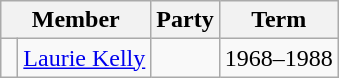<table class="wikitable">
<tr>
<th colspan="2">Member</th>
<th>Party</th>
<th>Term</th>
</tr>
<tr>
<td> </td>
<td><a href='#'>Laurie Kelly</a></td>
<td></td>
<td>1968–1988</td>
</tr>
</table>
